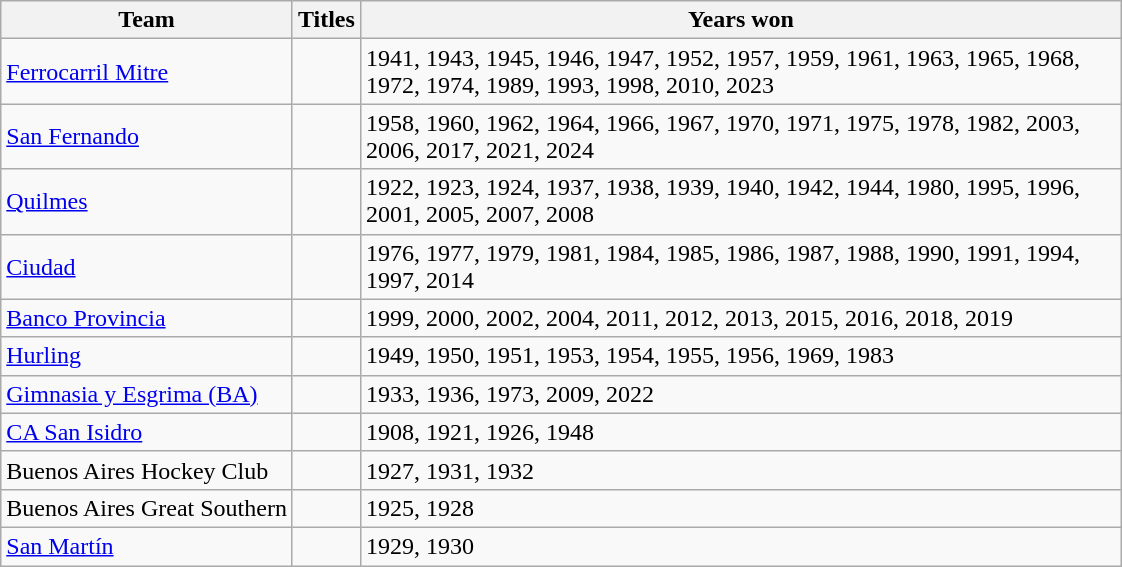<table class="wikitable sortable" style="text-align: ">
<tr>
<th width= px>Team</th>
<th width= px>Titles</th>
<th width= 500px>Years won</th>
</tr>
<tr>
<td><a href='#'>Ferrocarril Mitre</a></td>
<td></td>
<td>1941, 1943, 1945, 1946, 1947, 1952, 1957, 1959, 1961, 1963, 1965, 1968, 1972, 1974, 1989, 1993, 1998, 2010, 2023</td>
</tr>
<tr>
<td><a href='#'>San Fernando</a></td>
<td></td>
<td>1958, 1960, 1962, 1964, 1966, 1967, 1970, 1971, 1975, 1978, 1982, 2003, 2006, 2017, 2021, 2024</td>
</tr>
<tr>
<td><a href='#'>Quilmes</a></td>
<td></td>
<td>1922, 1923, 1924, 1937, 1938, 1939, 1940, 1942, 1944, 1980, 1995, 1996, 2001, 2005, 2007, 2008</td>
</tr>
<tr>
<td><a href='#'>Ciudad</a></td>
<td></td>
<td>1976, 1977, 1979, 1981, 1984, 1985, 1986, 1987, 1988, 1990, 1991, 1994, 1997, 2014</td>
</tr>
<tr>
<td><a href='#'>Banco Provincia</a></td>
<td></td>
<td>1999, 2000, 2002, 2004, 2011, 2012, 2013, 2015, 2016, 2018, 2019</td>
</tr>
<tr>
<td><a href='#'>Hurling</a></td>
<td></td>
<td>1949, 1950, 1951, 1953, 1954, 1955, 1956, 1969, 1983</td>
</tr>
<tr>
<td><a href='#'>Gimnasia y Esgrima (BA)</a></td>
<td></td>
<td>1933, 1936, 1973, 2009, 2022</td>
</tr>
<tr>
<td><a href='#'>CA San Isidro</a></td>
<td></td>
<td>1908, 1921, 1926, 1948</td>
</tr>
<tr>
<td>Buenos Aires Hockey Club</td>
<td></td>
<td>1927, 1931, 1932</td>
</tr>
<tr>
<td>Buenos Aires Great Southern</td>
<td></td>
<td>1925, 1928</td>
</tr>
<tr>
<td><a href='#'>San Martín</a> </td>
<td></td>
<td>1929, 1930</td>
</tr>
</table>
